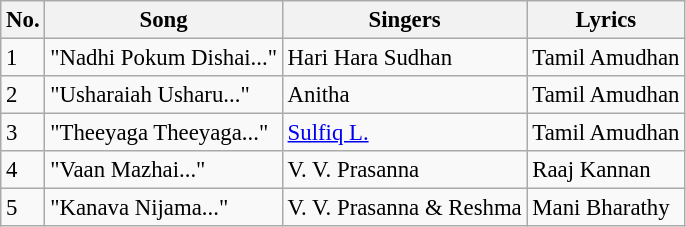<table class="wikitable" style="font-size:95%;">
<tr>
<th>No.</th>
<th>Song</th>
<th>Singers</th>
<th>Lyrics</th>
</tr>
<tr>
<td>1</td>
<td>"Nadhi Pokum Dishai..."</td>
<td>Hari Hara Sudhan</td>
<td>Tamil Amudhan</td>
</tr>
<tr>
<td>2</td>
<td>"Usharaiah Usharu..."</td>
<td>Anitha</td>
<td>Tamil Amudhan</td>
</tr>
<tr>
<td>3</td>
<td>"Theeyaga Theeyaga..."</td>
<td><a href='#'>Sulfiq L.</a></td>
<td>Tamil Amudhan</td>
</tr>
<tr>
<td>4</td>
<td>"Vaan Mazhai..."</td>
<td>V. V. Prasanna</td>
<td>Raaj Kannan</td>
</tr>
<tr>
<td>5</td>
<td>"Kanava Nijama..."</td>
<td>V. V. Prasanna & Reshma</td>
<td>Mani Bharathy</td>
</tr>
</table>
